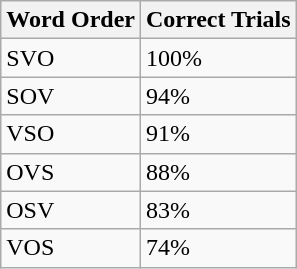<table class="wikitable">
<tr>
<th>Word Order</th>
<th>Correct Trials</th>
</tr>
<tr>
<td>SVO</td>
<td>100%</td>
</tr>
<tr>
<td>SOV</td>
<td>94%</td>
</tr>
<tr>
<td>VSO</td>
<td>91%</td>
</tr>
<tr>
<td>OVS</td>
<td>88%</td>
</tr>
<tr>
<td>OSV</td>
<td>83%</td>
</tr>
<tr>
<td>VOS</td>
<td>74%</td>
</tr>
</table>
